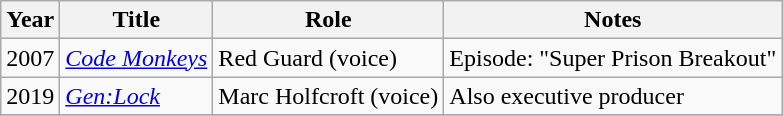<table class="wikitable sortable">
<tr>
<th>Year</th>
<th>Title</th>
<th>Role</th>
<th>Notes</th>
</tr>
<tr>
<td>2007</td>
<td><em><a href='#'>Code Monkeys</a></em></td>
<td>Red Guard (voice)</td>
<td>Episode: "Super Prison Breakout"</td>
</tr>
<tr>
<td>2019</td>
<td><em><a href='#'>Gen:Lock</a></em></td>
<td>Marc Holfcroft (voice)</td>
<td>Also executive producer</td>
</tr>
<tr>
</tr>
</table>
